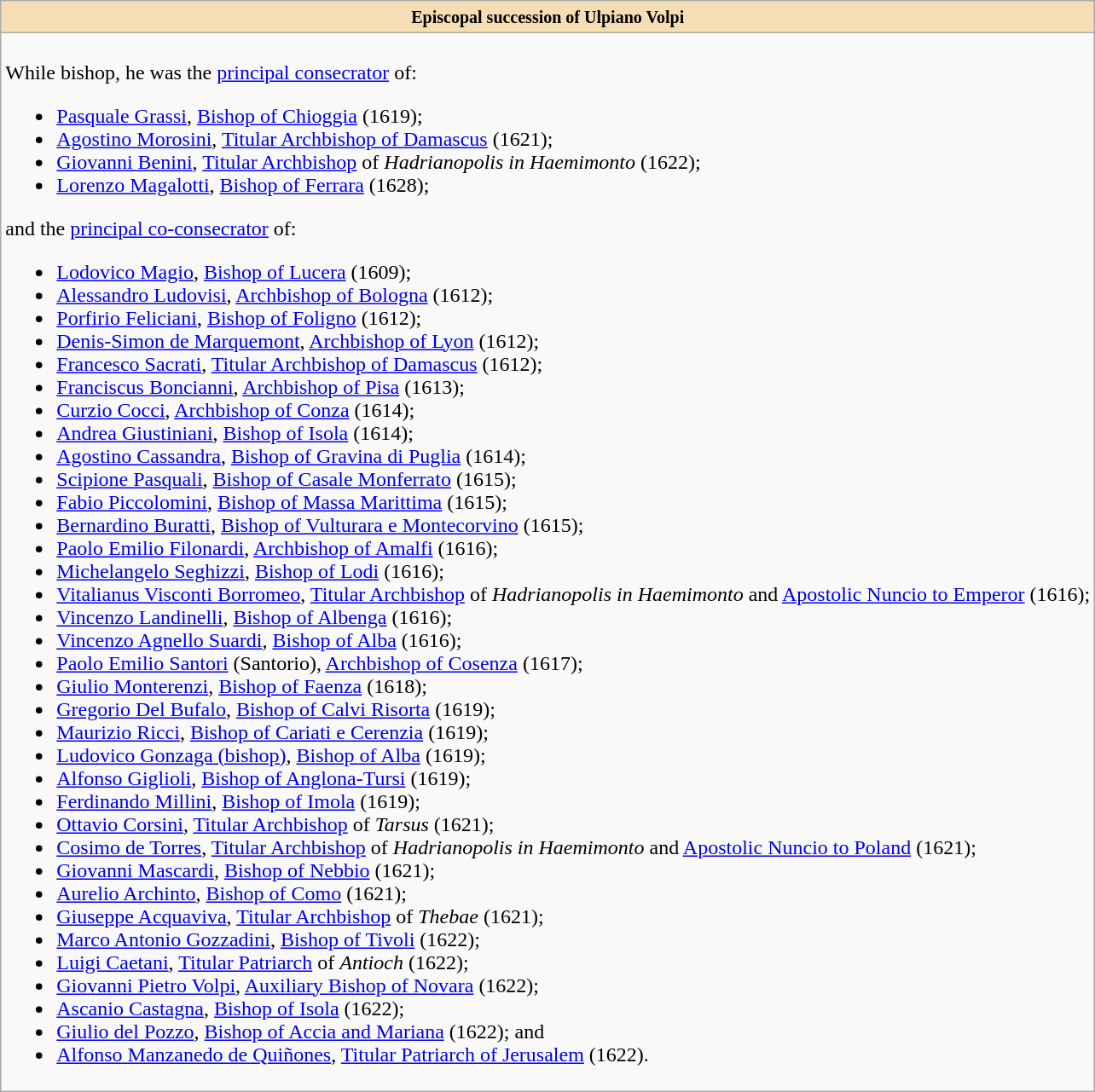<table role="presentation" class="wikitable mw-collapsible mw-collapsed"|>
<tr>
<th style="background:#F5DEB3"><small>Episcopal succession of Ulpiano Volpi</small></th>
</tr>
<tr>
<td><br>While bishop, he was the <a href='#'>principal consecrator</a> of:<ul><li><a href='#'>Pasquale Grassi</a>, <a href='#'>Bishop of Chioggia</a> (1619);</li><li><a href='#'>Agostino Morosini</a>, <a href='#'>Titular Archbishop of Damascus</a> (1621);</li><li><a href='#'>Giovanni Benini</a>, <a href='#'>Titular Archbishop</a> of <em>Hadrianopolis in Haemimonto</em> (1622);</li><li><a href='#'>Lorenzo Magalotti</a>, <a href='#'>Bishop of Ferrara</a> (1628);</li></ul>and the <a href='#'>principal co-consecrator</a> of:<ul><li><a href='#'>Lodovico Magio</a>, <a href='#'>Bishop of Lucera</a> (1609);</li><li><a href='#'>Alessandro Ludovisi</a>, <a href='#'>Archbishop of Bologna</a> (1612);</li><li><a href='#'>Porfirio Feliciani</a>, <a href='#'>Bishop of Foligno</a> (1612);</li><li><a href='#'>Denis-Simon de Marquemont</a>, <a href='#'>Archbishop of Lyon</a> (1612);</li><li><a href='#'>Francesco Sacrati</a>, <a href='#'>Titular Archbishop of Damascus</a> (1612);</li><li><a href='#'>Franciscus Boncianni</a>, <a href='#'>Archbishop of Pisa</a> (1613);</li><li><a href='#'>Curzio Cocci</a>, <a href='#'>Archbishop of Conza</a> (1614);</li><li><a href='#'>Andrea Giustiniani</a>, <a href='#'>Bishop of Isola</a> (1614);</li><li><a href='#'>Agostino Cassandra</a>, <a href='#'>Bishop of Gravina di Puglia</a> (1614);</li><li><a href='#'>Scipione Pasquali</a>, <a href='#'>Bishop of Casale Monferrato</a> (1615);</li><li><a href='#'>Fabio Piccolomini</a>, <a href='#'>Bishop of Massa Marittima</a> (1615);</li><li><a href='#'>Bernardino Buratti</a>, <a href='#'>Bishop of Vulturara e Montecorvino</a> (1615);</li><li><a href='#'>Paolo Emilio Filonardi</a>, <a href='#'>Archbishop of Amalfi</a> (1616);</li><li><a href='#'>Michelangelo Seghizzi</a>, <a href='#'>Bishop of Lodi</a> (1616);</li><li><a href='#'>Vitalianus Visconti Borromeo</a>, <a href='#'>Titular Archbishop</a> of <em>Hadrianopolis in Haemimonto</em> and <a href='#'>Apostolic Nuncio to Emperor</a> (1616);</li><li><a href='#'>Vincenzo Landinelli</a>, <a href='#'>Bishop of Albenga</a> (1616);</li><li><a href='#'>Vincenzo Agnello Suardi</a>, <a href='#'>Bishop of Alba</a> (1616);</li><li><a href='#'>Paolo Emilio Santori</a> (Santorio), <a href='#'>Archbishop of Cosenza</a> (1617);</li><li><a href='#'>Giulio Monterenzi</a>, <a href='#'>Bishop of Faenza</a> (1618);</li><li><a href='#'>Gregorio Del Bufalo</a>, <a href='#'>Bishop of Calvi Risorta</a> (1619);</li><li><a href='#'>Maurizio Ricci</a>, <a href='#'>Bishop of Cariati e Cerenzia</a> (1619);</li><li><a href='#'>Ludovico Gonzaga (bishop)</a>, <a href='#'>Bishop of Alba</a> (1619);</li><li><a href='#'>Alfonso Giglioli</a>, <a href='#'>Bishop of Anglona-Tursi</a> (1619);</li><li><a href='#'>Ferdinando Millini</a>, <a href='#'>Bishop of Imola</a> (1619);</li><li><a href='#'>Ottavio Corsini</a>, <a href='#'>Titular Archbishop</a> of <em>Tarsus</em> (1621);</li><li><a href='#'>Cosimo de Torres</a>, <a href='#'>Titular Archbishop</a> of <em>Hadrianopolis in Haemimonto</em> and <a href='#'>Apostolic Nuncio to Poland</a> (1621);</li><li><a href='#'>Giovanni Mascardi</a>, <a href='#'>Bishop of Nebbio</a> (1621);</li><li><a href='#'>Aurelio Archinto</a>, <a href='#'>Bishop of Como</a> (1621);</li><li><a href='#'>Giuseppe Acquaviva</a>, <a href='#'>Titular Archbishop</a> of <em>Thebae</em> (1621);</li><li><a href='#'>Marco Antonio Gozzadini</a>, <a href='#'>Bishop of Tivoli</a> (1622);</li><li><a href='#'>Luigi Caetani</a>, <a href='#'>Titular Patriarch</a> of <em>Antioch</em> (1622);</li><li><a href='#'>Giovanni Pietro Volpi</a>, <a href='#'>Auxiliary Bishop of Novara</a> (1622);</li><li><a href='#'>Ascanio Castagna</a>, <a href='#'>Bishop of Isola</a> (1622);</li><li><a href='#'>Giulio del Pozzo</a>, <a href='#'>Bishop of Accia and Mariana</a> (1622); and</li><li><a href='#'>Alfonso Manzanedo de Quiñones</a>, <a href='#'>Titular Patriarch of Jerusalem</a> (1622).</li></ul></td>
</tr>
</table>
